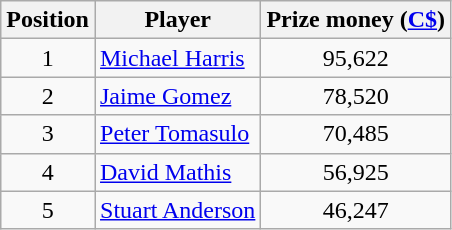<table class=wikitable>
<tr>
<th>Position</th>
<th>Player</th>
<th>Prize money (<a href='#'>C$</a>)</th>
</tr>
<tr>
<td align=center>1</td>
<td> <a href='#'>Michael Harris</a></td>
<td align=center>95,622</td>
</tr>
<tr>
<td align=center>2</td>
<td> <a href='#'>Jaime Gomez</a></td>
<td align=center>78,520</td>
</tr>
<tr>
<td align=center>3</td>
<td> <a href='#'>Peter Tomasulo</a></td>
<td align=center>70,485</td>
</tr>
<tr>
<td align=center>4</td>
<td> <a href='#'>David Mathis</a></td>
<td align=center>56,925</td>
</tr>
<tr>
<td align=center>5</td>
<td> <a href='#'>Stuart Anderson</a></td>
<td align=center>46,247</td>
</tr>
</table>
